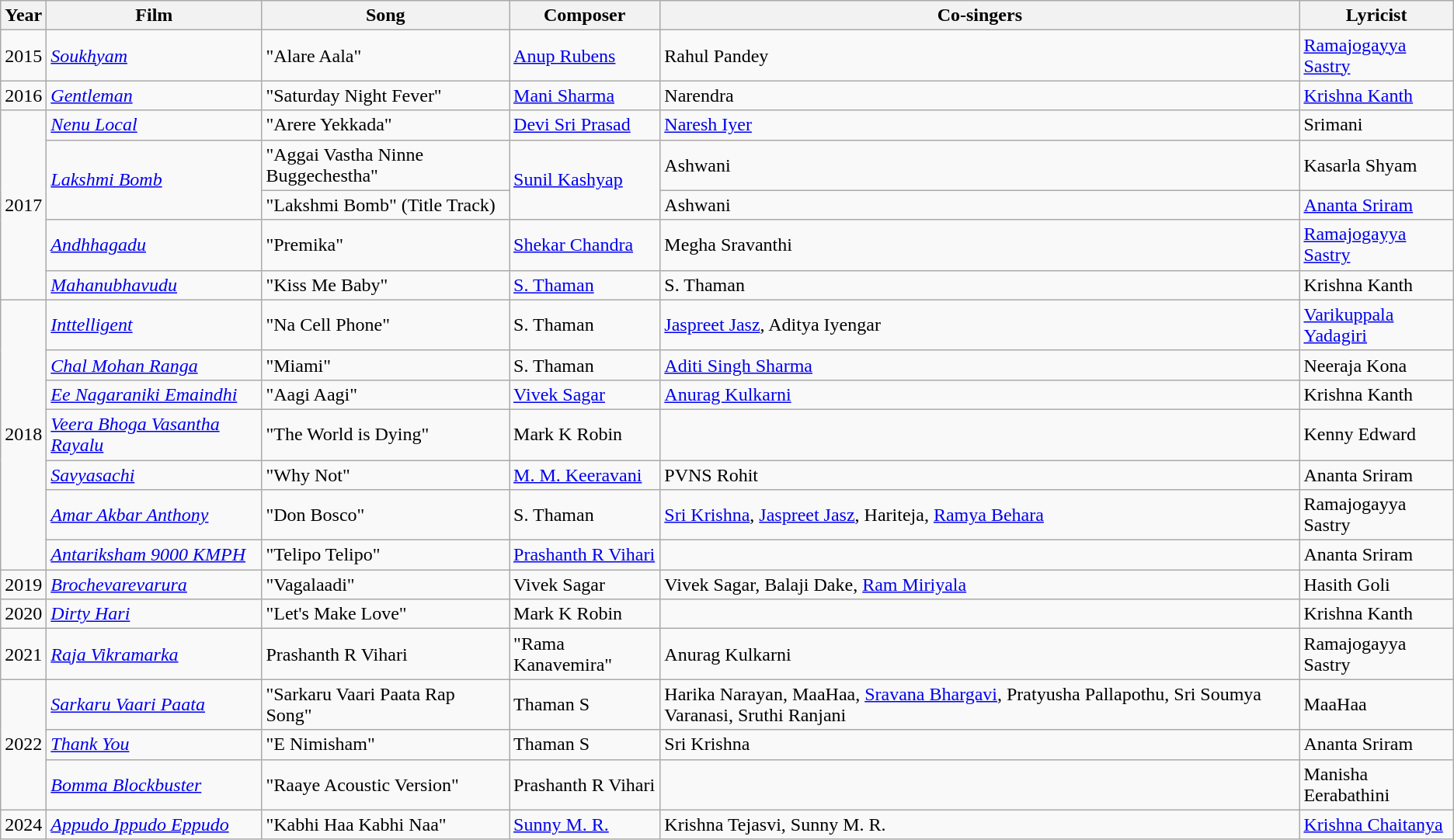<table class="wikitable">
<tr>
<th>Year</th>
<th>Film</th>
<th>Song</th>
<th>Composer</th>
<th>Co-singers</th>
<th>Lyricist</th>
</tr>
<tr>
<td>2015</td>
<td><em><a href='#'>Soukhyam</a></em></td>
<td>"Alare Aala"</td>
<td><a href='#'>Anup Rubens</a></td>
<td>Rahul Pandey</td>
<td><a href='#'>Ramajogayya Sastry</a></td>
</tr>
<tr>
<td>2016</td>
<td><em><a href='#'>Gentleman</a></em></td>
<td>"Saturday Night Fever"</td>
<td><a href='#'>Mani Sharma</a></td>
<td>Narendra</td>
<td><a href='#'>Krishna Kanth</a></td>
</tr>
<tr>
<td rowspan="5">2017</td>
<td><em><a href='#'>Nenu Local</a></em></td>
<td>"Arere Yekkada"</td>
<td><a href='#'>Devi Sri Prasad</a></td>
<td><a href='#'>Naresh Iyer</a></td>
<td>Srimani</td>
</tr>
<tr>
<td rowspan="2"><em><a href='#'>Lakshmi Bomb</a></em></td>
<td>"Aggai Vastha Ninne Buggechestha"</td>
<td rowspan="2"><a href='#'>Sunil Kashyap</a></td>
<td>Ashwani</td>
<td>Kasarla Shyam</td>
</tr>
<tr>
<td>"Lakshmi Bomb" (Title Track)</td>
<td>Ashwani</td>
<td><a href='#'>Ananta Sriram</a></td>
</tr>
<tr>
<td><em><a href='#'>Andhhagadu</a></em></td>
<td>"Premika"</td>
<td><a href='#'>Shekar Chandra</a></td>
<td>Megha Sravanthi</td>
<td><a href='#'>Ramajogayya Sastry</a></td>
</tr>
<tr>
<td><em><a href='#'>Mahanubhavudu</a></em></td>
<td>"Kiss Me Baby"</td>
<td><a href='#'>S. Thaman</a></td>
<td>S. Thaman</td>
<td>Krishna Kanth</td>
</tr>
<tr>
<td rowspan="7">2018</td>
<td><em><a href='#'>Inttelligent</a></em></td>
<td>"Na Cell Phone"</td>
<td>S. Thaman</td>
<td><a href='#'>Jaspreet Jasz</a>, Aditya Iyengar</td>
<td><a href='#'>Varikuppala Yadagiri</a></td>
</tr>
<tr>
<td><em><a href='#'>Chal Mohan Ranga</a></em></td>
<td>"Miami"</td>
<td>S. Thaman</td>
<td><a href='#'>Aditi Singh Sharma</a></td>
<td>Neeraja Kona</td>
</tr>
<tr>
<td><em><a href='#'>Ee Nagaraniki Emaindhi</a></em></td>
<td>"Aagi Aagi"</td>
<td><a href='#'>Vivek Sagar</a></td>
<td><a href='#'>Anurag Kulkarni</a></td>
<td>Krishna Kanth</td>
</tr>
<tr>
<td><em><a href='#'>Veera Bhoga Vasantha Rayalu</a></em></td>
<td>"The World is Dying"</td>
<td>Mark K Robin</td>
<td style="text-align: center;"></td>
<td>Kenny Edward</td>
</tr>
<tr>
<td><em><a href='#'>Savyasachi</a></em></td>
<td>"Why Not"</td>
<td><a href='#'>M. M. Keeravani</a></td>
<td>PVNS Rohit</td>
<td>Ananta Sriram</td>
</tr>
<tr>
<td><em><a href='#'>Amar Akbar Anthony</a></em></td>
<td>"Don Bosco"</td>
<td>S. Thaman</td>
<td><a href='#'>Sri Krishna</a>, <a href='#'>Jaspreet Jasz</a>, Hariteja, <a href='#'>Ramya Behara</a></td>
<td>Ramajogayya Sastry</td>
</tr>
<tr>
<td><em><a href='#'>Antariksham 9000 KMPH</a></em></td>
<td>"Telipo Telipo"</td>
<td><a href='#'>Prashanth R Vihari</a></td>
<td style="text-align: center;"></td>
<td>Ananta Sriram</td>
</tr>
<tr>
<td>2019</td>
<td><em><a href='#'>Brochevarevarura</a></em></td>
<td>"Vagalaadi"</td>
<td>Vivek Sagar</td>
<td>Vivek Sagar, Balaji Dake, <a href='#'>Ram Miriyala</a></td>
<td>Hasith Goli</td>
</tr>
<tr>
<td>2020</td>
<td><em><a href='#'>Dirty Hari</a></em></td>
<td>"Let's Make Love"</td>
<td>Mark K Robin</td>
<td style="text-align: center;"></td>
<td>Krishna Kanth</td>
</tr>
<tr>
<td>2021</td>
<td><em><a href='#'>Raja Vikramarka</a></em></td>
<td>Prashanth R Vihari</td>
<td>"Rama Kanavemira"</td>
<td>Anurag Kulkarni</td>
<td>Ramajogayya Sastry</td>
</tr>
<tr>
<td rowspan="3">2022</td>
<td><em><a href='#'>Sarkaru Vaari Paata</a></em></td>
<td>"Sarkaru Vaari Paata Rap Song"</td>
<td>Thaman S</td>
<td>Harika Narayan, MaaHaa, <a href='#'>Sravana Bhargavi</a>, Pratyusha Pallapothu, Sri Soumya Varanasi, Sruthi Ranjani</td>
<td>MaaHaa</td>
</tr>
<tr>
<td><em><a href='#'>Thank You</a></em></td>
<td>"E Nimisham"</td>
<td>Thaman S</td>
<td>Sri Krishna</td>
<td>Ananta Sriram</td>
</tr>
<tr>
<td><em><a href='#'>Bomma Blockbuster</a></em></td>
<td>"Raaye Acoustic Version"</td>
<td>Prashanth R Vihari</td>
<td style="text-align: center;"></td>
<td>Manisha Eerabathini</td>
</tr>
<tr>
<td>2024</td>
<td><em><a href='#'>Appudo Ippudo Eppudo</a></em></td>
<td>"Kabhi Haa Kabhi Naa"</td>
<td><a href='#'>Sunny M. R.</a></td>
<td>Krishna Tejasvi, Sunny M. R.</td>
<td><a href='#'>Krishna Chaitanya</a></td>
</tr>
</table>
